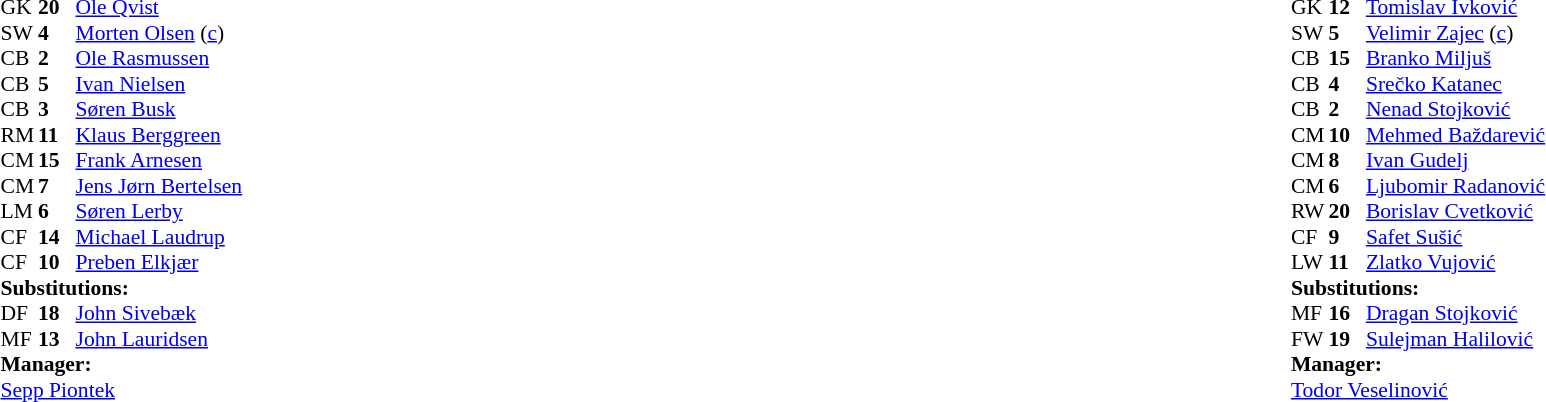<table style="width:100%;">
<tr>
<td style="vertical-align:top; width:40%;"><br><table style="font-size:90%" cellspacing="0" cellpadding="0">
<tr>
<th width="25"></th>
<th width="25"></th>
</tr>
<tr>
<td>GK</td>
<td><strong>20</strong></td>
<td><a href='#'>Ole Qvist</a></td>
</tr>
<tr>
<td>SW</td>
<td><strong>4</strong></td>
<td><a href='#'>Morten Olsen</a> (<a href='#'>c</a>)</td>
</tr>
<tr>
<td>CB</td>
<td><strong>2</strong></td>
<td><a href='#'>Ole Rasmussen</a></td>
<td></td>
<td></td>
</tr>
<tr>
<td>CB</td>
<td><strong>5</strong></td>
<td><a href='#'>Ivan Nielsen</a></td>
</tr>
<tr>
<td>CB</td>
<td><strong>3</strong></td>
<td><a href='#'>Søren Busk</a></td>
</tr>
<tr>
<td>RM</td>
<td><strong>11</strong></td>
<td><a href='#'>Klaus Berggreen</a></td>
</tr>
<tr>
<td>CM</td>
<td><strong>15</strong></td>
<td><a href='#'>Frank Arnesen</a></td>
<td></td>
<td></td>
</tr>
<tr>
<td>CM</td>
<td><strong>7</strong></td>
<td><a href='#'>Jens Jørn Bertelsen</a></td>
</tr>
<tr>
<td>LM</td>
<td><strong>6</strong></td>
<td><a href='#'>Søren Lerby</a></td>
</tr>
<tr>
<td>CF</td>
<td><strong>14</strong></td>
<td><a href='#'>Michael Laudrup</a></td>
</tr>
<tr>
<td>CF</td>
<td><strong>10</strong></td>
<td><a href='#'>Preben Elkjær</a></td>
</tr>
<tr>
<td colspan=3><strong>Substitutions:</strong></td>
</tr>
<tr>
<td>DF</td>
<td><strong>18</strong></td>
<td><a href='#'>John Sivebæk</a></td>
<td></td>
<td></td>
</tr>
<tr>
<td>MF</td>
<td><strong>13</strong></td>
<td><a href='#'>John Lauridsen</a></td>
<td></td>
<td></td>
</tr>
<tr>
<td colspan=3><strong>Manager:</strong></td>
</tr>
<tr>
<td colspan=3> <a href='#'>Sepp Piontek</a></td>
</tr>
</table>
</td>
<td valign="top"></td>
<td style="vertical-align:top; width:50%;"><br><table style="font-size:90%; margin:auto;" cellspacing="0" cellpadding="0">
<tr>
<th width=25></th>
<th width=25></th>
</tr>
<tr>
<td>GK</td>
<td><strong>12</strong></td>
<td><a href='#'>Tomislav Ivković</a></td>
</tr>
<tr>
<td>SW</td>
<td><strong>5</strong></td>
<td><a href='#'>Velimir Zajec</a> (<a href='#'>c</a>)</td>
</tr>
<tr>
<td>CB</td>
<td><strong>15</strong></td>
<td><a href='#'>Branko Miljuš</a></td>
</tr>
<tr>
<td>CB</td>
<td><strong>4</strong></td>
<td><a href='#'>Srečko Katanec</a></td>
<td></td>
<td></td>
</tr>
<tr>
<td>CB</td>
<td><strong>2</strong></td>
<td><a href='#'>Nenad Stojković</a></td>
</tr>
<tr>
<td>CM</td>
<td><strong>10</strong></td>
<td><a href='#'>Mehmed Baždarević</a></td>
<td></td>
<td></td>
</tr>
<tr>
<td>CM</td>
<td><strong>8</strong></td>
<td><a href='#'>Ivan Gudelj</a></td>
</tr>
<tr>
<td>CM</td>
<td><strong>6</strong></td>
<td><a href='#'>Ljubomir Radanović</a></td>
</tr>
<tr>
<td>RW</td>
<td><strong>20</strong></td>
<td><a href='#'>Borislav Cvetković</a></td>
</tr>
<tr>
<td>CF</td>
<td><strong>9</strong></td>
<td><a href='#'>Safet Sušić</a></td>
</tr>
<tr>
<td>LW</td>
<td><strong>11</strong></td>
<td><a href='#'>Zlatko Vujović</a></td>
</tr>
<tr>
<td colspan=3><strong>Substitutions:</strong></td>
</tr>
<tr>
<td>MF</td>
<td><strong>16</strong></td>
<td><a href='#'>Dragan Stojković</a></td>
<td></td>
<td></td>
</tr>
<tr>
<td>FW</td>
<td><strong>19</strong></td>
<td><a href='#'>Sulejman Halilović</a></td>
<td></td>
<td></td>
</tr>
<tr>
<td colspan=3><strong>Manager:</strong></td>
</tr>
<tr>
<td colspan=3><a href='#'>Todor Veselinović</a></td>
</tr>
</table>
</td>
</tr>
</table>
